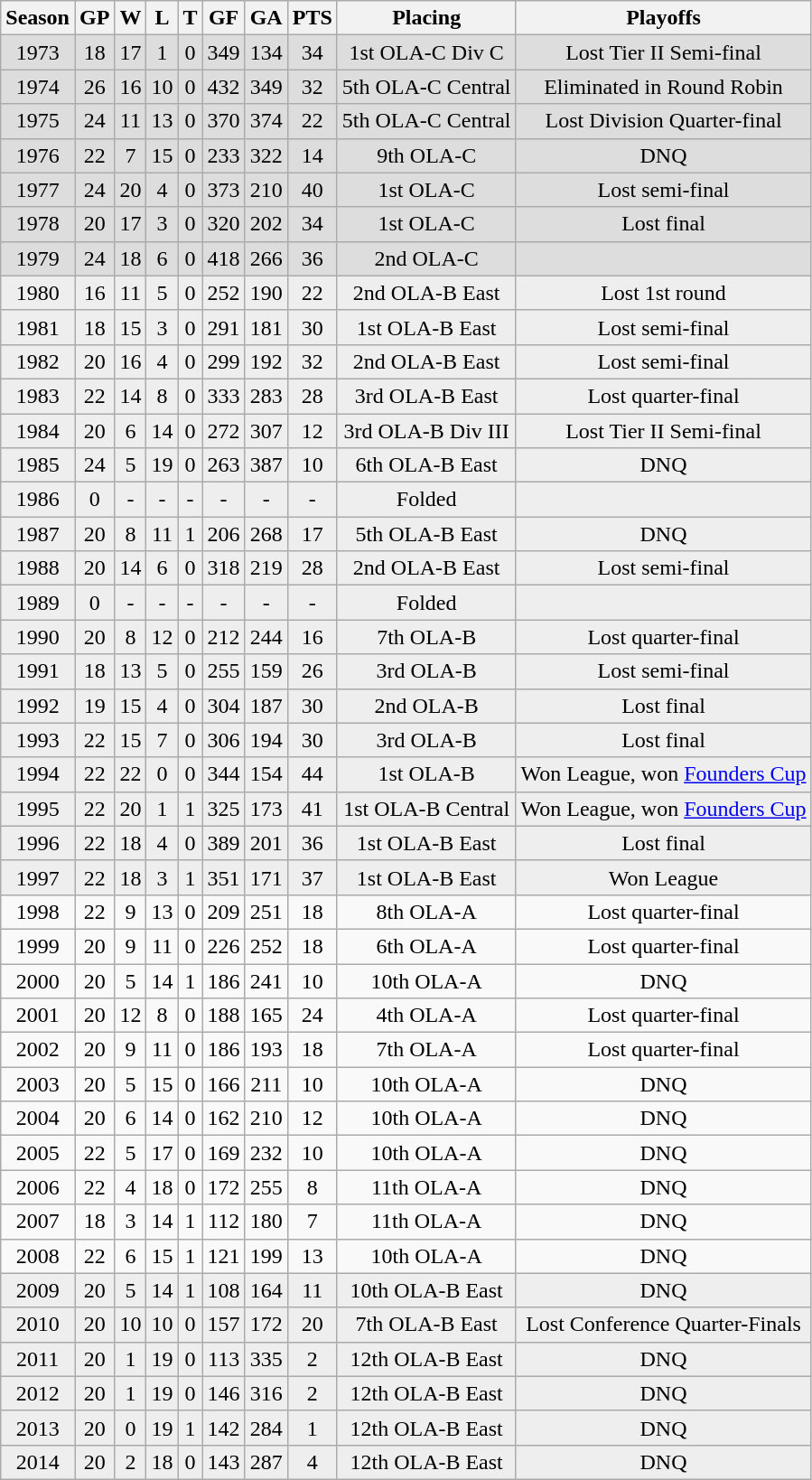<table class="wikitable" style="text-align:center">
<tr>
<th>Season</th>
<th>GP</th>
<th>W</th>
<th>L</th>
<th>T</th>
<th>GF</th>
<th>GA</th>
<th>PTS</th>
<th>Placing</th>
<th>Playoffs</th>
</tr>
<tr bgcolor="#dddddd">
<td>1973</td>
<td>18</td>
<td>17</td>
<td>1</td>
<td>0</td>
<td>349</td>
<td>134</td>
<td>34</td>
<td>1st OLA-C Div C</td>
<td>Lost Tier II Semi-final</td>
</tr>
<tr bgcolor="#dddddd">
<td>1974</td>
<td>26</td>
<td>16</td>
<td>10</td>
<td>0</td>
<td>432</td>
<td>349</td>
<td>32</td>
<td>5th OLA-C Central</td>
<td>Eliminated in Round Robin</td>
</tr>
<tr bgcolor="#dddddd">
<td>1975</td>
<td>24</td>
<td>11</td>
<td>13</td>
<td>0</td>
<td>370</td>
<td>374</td>
<td>22</td>
<td>5th OLA-C Central</td>
<td>Lost Division Quarter-final</td>
</tr>
<tr bgcolor="#dddddd">
<td>1976</td>
<td>22</td>
<td>7</td>
<td>15</td>
<td>0</td>
<td>233</td>
<td>322</td>
<td>14</td>
<td>9th OLA-C</td>
<td>DNQ</td>
</tr>
<tr bgcolor="#dddddd">
<td>1977</td>
<td>24</td>
<td>20</td>
<td>4</td>
<td>0</td>
<td>373</td>
<td>210</td>
<td>40</td>
<td>1st OLA-C</td>
<td>Lost semi-final</td>
</tr>
<tr bgcolor="#dddddd">
<td>1978</td>
<td>20</td>
<td>17</td>
<td>3</td>
<td>0</td>
<td>320</td>
<td>202</td>
<td>34</td>
<td>1st OLA-C</td>
<td>Lost final</td>
</tr>
<tr bgcolor="#dddddd">
<td>1979</td>
<td>24</td>
<td>18</td>
<td>6</td>
<td>0</td>
<td>418</td>
<td>266</td>
<td>36</td>
<td>2nd OLA-C</td>
<td></td>
</tr>
<tr bgcolor="#eeeeee">
<td>1980</td>
<td>16</td>
<td>11</td>
<td>5</td>
<td>0</td>
<td>252</td>
<td>190</td>
<td>22</td>
<td>2nd OLA-B East</td>
<td>Lost 1st round</td>
</tr>
<tr bgcolor="#eeeeee">
<td>1981</td>
<td>18</td>
<td>15</td>
<td>3</td>
<td>0</td>
<td>291</td>
<td>181</td>
<td>30</td>
<td>1st OLA-B East</td>
<td>Lost semi-final</td>
</tr>
<tr bgcolor="#eeeeee">
<td>1982</td>
<td>20</td>
<td>16</td>
<td>4</td>
<td>0</td>
<td>299</td>
<td>192</td>
<td>32</td>
<td>2nd OLA-B East</td>
<td>Lost semi-final</td>
</tr>
<tr bgcolor="#eeeeee">
<td>1983</td>
<td>22</td>
<td>14</td>
<td>8</td>
<td>0</td>
<td>333</td>
<td>283</td>
<td>28</td>
<td>3rd OLA-B East</td>
<td>Lost quarter-final</td>
</tr>
<tr bgcolor="#eeeeee">
<td>1984</td>
<td>20</td>
<td>6</td>
<td>14</td>
<td>0</td>
<td>272</td>
<td>307</td>
<td>12</td>
<td>3rd OLA-B Div III</td>
<td>Lost Tier II Semi-final</td>
</tr>
<tr bgcolor="#eeeeee">
<td>1985</td>
<td>24</td>
<td>5</td>
<td>19</td>
<td>0</td>
<td>263</td>
<td>387</td>
<td>10</td>
<td>6th OLA-B East</td>
<td>DNQ</td>
</tr>
<tr bgcolor="#eeeeee">
<td>1986</td>
<td>0</td>
<td>-</td>
<td>-</td>
<td>-</td>
<td>-</td>
<td>-</td>
<td>-</td>
<td>Folded</td>
<td></td>
</tr>
<tr bgcolor="#eeeeee">
<td>1987</td>
<td>20</td>
<td>8</td>
<td>11</td>
<td>1</td>
<td>206</td>
<td>268</td>
<td>17</td>
<td>5th OLA-B East</td>
<td>DNQ</td>
</tr>
<tr bgcolor="#eeeeee">
<td>1988</td>
<td>20</td>
<td>14</td>
<td>6</td>
<td>0</td>
<td>318</td>
<td>219</td>
<td>28</td>
<td>2nd OLA-B East</td>
<td>Lost semi-final</td>
</tr>
<tr bgcolor="#eeeeee">
<td>1989</td>
<td>0</td>
<td>-</td>
<td>-</td>
<td>-</td>
<td>-</td>
<td>-</td>
<td>-</td>
<td>Folded</td>
<td></td>
</tr>
<tr bgcolor="#eeeeee">
<td>1990</td>
<td>20</td>
<td>8</td>
<td>12</td>
<td>0</td>
<td>212</td>
<td>244</td>
<td>16</td>
<td>7th OLA-B</td>
<td>Lost quarter-final</td>
</tr>
<tr bgcolor="#eeeeee">
<td>1991</td>
<td>18</td>
<td>13</td>
<td>5</td>
<td>0</td>
<td>255</td>
<td>159</td>
<td>26</td>
<td>3rd OLA-B</td>
<td>Lost semi-final</td>
</tr>
<tr bgcolor="#eeeeee">
<td>1992</td>
<td>19</td>
<td>15</td>
<td>4</td>
<td>0</td>
<td>304</td>
<td>187</td>
<td>30</td>
<td>2nd OLA-B</td>
<td>Lost final</td>
</tr>
<tr bgcolor="#eeeeee">
<td>1993</td>
<td>22</td>
<td>15</td>
<td>7</td>
<td>0</td>
<td>306</td>
<td>194</td>
<td>30</td>
<td>3rd OLA-B</td>
<td>Lost final</td>
</tr>
<tr bgcolor="#eeeeee">
<td>1994</td>
<td>22</td>
<td>22</td>
<td>0</td>
<td>0</td>
<td>344</td>
<td>154</td>
<td>44</td>
<td>1st OLA-B</td>
<td>Won League, won <a href='#'>Founders Cup</a></td>
</tr>
<tr bgcolor="#eeeeee">
<td>1995</td>
<td>22</td>
<td>20</td>
<td>1</td>
<td>1</td>
<td>325</td>
<td>173</td>
<td>41</td>
<td>1st OLA-B Central</td>
<td>Won League, won <a href='#'>Founders Cup</a></td>
</tr>
<tr bgcolor="#eeeeee">
<td>1996</td>
<td>22</td>
<td>18</td>
<td>4</td>
<td>0</td>
<td>389</td>
<td>201</td>
<td>36</td>
<td>1st OLA-B East</td>
<td>Lost final</td>
</tr>
<tr bgcolor="#eeeeee">
<td>1997</td>
<td>22</td>
<td>18</td>
<td>3</td>
<td>1</td>
<td>351</td>
<td>171</td>
<td>37</td>
<td>1st OLA-B East</td>
<td>Won League</td>
</tr>
<tr>
<td>1998</td>
<td>22</td>
<td>9</td>
<td>13</td>
<td>0</td>
<td>209</td>
<td>251</td>
<td>18</td>
<td>8th OLA-A</td>
<td>Lost quarter-final</td>
</tr>
<tr>
<td>1999</td>
<td>20</td>
<td>9</td>
<td>11</td>
<td>0</td>
<td>226</td>
<td>252</td>
<td>18</td>
<td>6th OLA-A</td>
<td>Lost quarter-final</td>
</tr>
<tr>
<td>2000</td>
<td>20</td>
<td>5</td>
<td>14</td>
<td>1</td>
<td>186</td>
<td>241</td>
<td>10</td>
<td>10th OLA-A</td>
<td>DNQ</td>
</tr>
<tr>
<td>2001</td>
<td>20</td>
<td>12</td>
<td>8</td>
<td>0</td>
<td>188</td>
<td>165</td>
<td>24</td>
<td>4th OLA-A</td>
<td>Lost quarter-final</td>
</tr>
<tr>
<td>2002</td>
<td>20</td>
<td>9</td>
<td>11</td>
<td>0</td>
<td>186</td>
<td>193</td>
<td>18</td>
<td>7th OLA-A</td>
<td>Lost quarter-final</td>
</tr>
<tr>
<td>2003</td>
<td>20</td>
<td>5</td>
<td>15</td>
<td>0</td>
<td>166</td>
<td>211</td>
<td>10</td>
<td>10th OLA-A</td>
<td>DNQ</td>
</tr>
<tr>
<td>2004</td>
<td>20</td>
<td>6</td>
<td>14</td>
<td>0</td>
<td>162</td>
<td>210</td>
<td>12</td>
<td>10th OLA-A</td>
<td>DNQ</td>
</tr>
<tr>
<td>2005</td>
<td>22</td>
<td>5</td>
<td>17</td>
<td>0</td>
<td>169</td>
<td>232</td>
<td>10</td>
<td>10th OLA-A</td>
<td>DNQ</td>
</tr>
<tr>
<td>2006</td>
<td>22</td>
<td>4</td>
<td>18</td>
<td>0</td>
<td>172</td>
<td>255</td>
<td>8</td>
<td>11th OLA-A</td>
<td>DNQ</td>
</tr>
<tr>
<td>2007</td>
<td>18</td>
<td>3</td>
<td>14</td>
<td>1</td>
<td>112</td>
<td>180</td>
<td>7</td>
<td>11th OLA-A</td>
<td>DNQ</td>
</tr>
<tr>
<td>2008</td>
<td>22</td>
<td>6</td>
<td>15</td>
<td>1</td>
<td>121</td>
<td>199</td>
<td>13</td>
<td>10th OLA-A</td>
<td>DNQ</td>
</tr>
<tr bgcolor="#eeeeee">
<td>2009</td>
<td>20</td>
<td>5</td>
<td>14</td>
<td>1</td>
<td>108</td>
<td>164</td>
<td>11</td>
<td>10th OLA-B East</td>
<td>DNQ</td>
</tr>
<tr bgcolor="#eeeeee">
<td>2010</td>
<td>20</td>
<td>10</td>
<td>10</td>
<td>0</td>
<td>157</td>
<td>172</td>
<td>20</td>
<td>7th OLA-B East</td>
<td>Lost Conference Quarter-Finals</td>
</tr>
<tr bgcolor="#eeeeee">
<td>2011</td>
<td>20</td>
<td>1</td>
<td>19</td>
<td>0</td>
<td>113</td>
<td>335</td>
<td>2</td>
<td>12th OLA-B East</td>
<td>DNQ</td>
</tr>
<tr bgcolor="#eeeeee">
<td>2012</td>
<td>20</td>
<td>1</td>
<td>19</td>
<td>0</td>
<td>146</td>
<td>316</td>
<td>2</td>
<td>12th OLA-B East</td>
<td>DNQ</td>
</tr>
<tr bgcolor="#eeeeee">
<td>2013</td>
<td>20</td>
<td>0</td>
<td>19</td>
<td>1</td>
<td>142</td>
<td>284</td>
<td>1</td>
<td>12th OLA-B East</td>
<td>DNQ</td>
</tr>
<tr bgcolor="#eeeeee">
<td>2014</td>
<td>20</td>
<td>2</td>
<td>18</td>
<td>0</td>
<td>143</td>
<td>287</td>
<td>4</td>
<td>12th OLA-B East</td>
<td>DNQ</td>
</tr>
</table>
